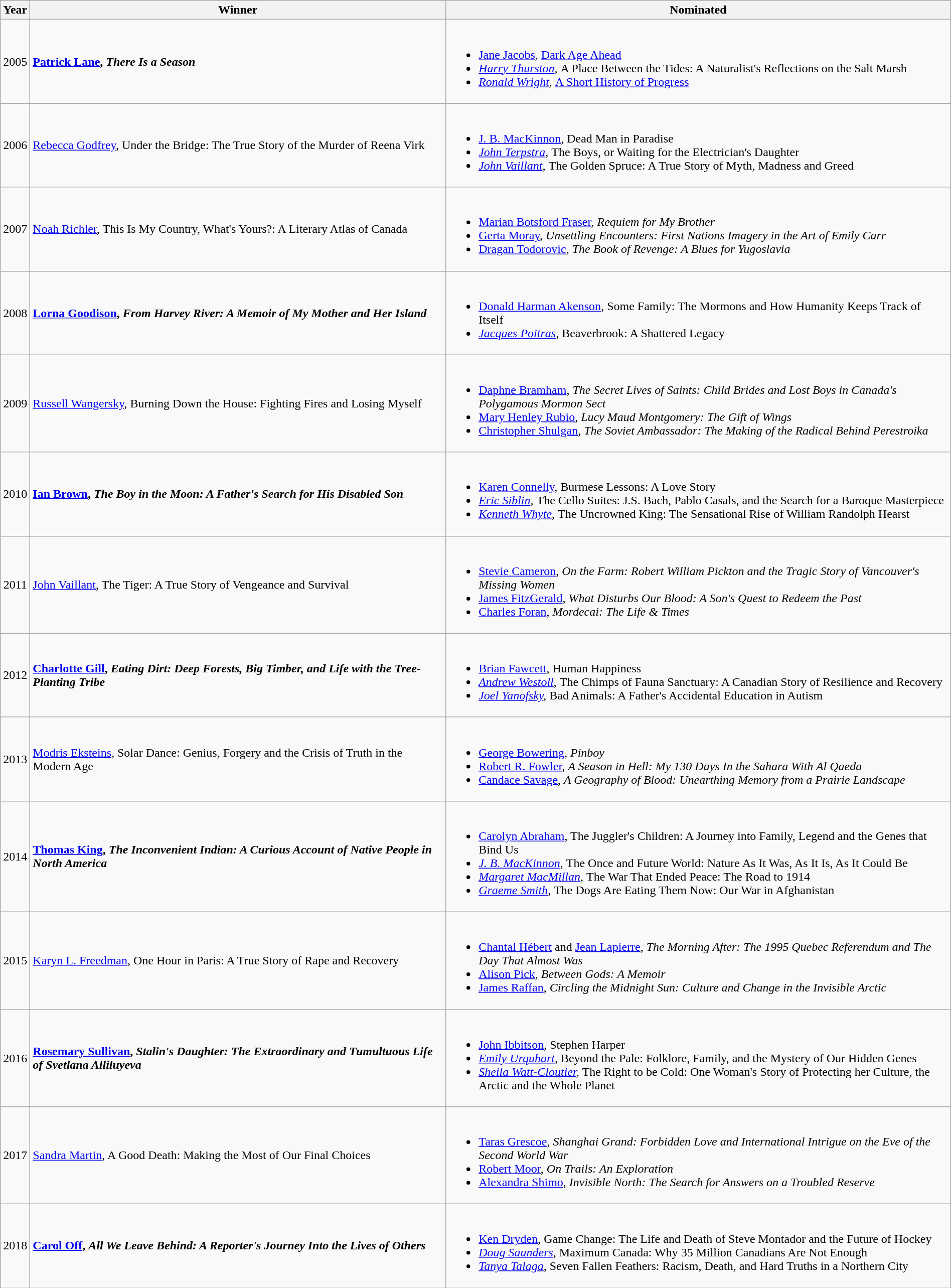<table class="wikitable" width="100%">
<tr>
<th>Year</th>
<th>Winner</th>
<th>Nominated</th>
</tr>
<tr>
<td align="center">2005</td>
<td> <strong><a href='#'>Patrick Lane</a>, <em>There Is a Season<strong><em></td>
<td><br><ul><li><a href='#'>Jane Jacobs</a>, </em><a href='#'>Dark Age Ahead</a><em></li><li><a href='#'>Harry Thurston</a>, </em>A Place Between the Tides: A Naturalist's Reflections on the Salt Marsh<em></li><li><a href='#'>Ronald Wright</a>, </em><a href='#'>A Short History of Progress</a><em></li></ul></td>
</tr>
<tr>
<td align="center">2006</td>
<td> </strong><a href='#'>Rebecca Godfrey</a>, </em>Under the Bridge: The True Story of the Murder of Reena Virk<em> <strong></td>
<td><br><ul><li><a href='#'>J. B. MacKinnon</a>, </em>Dead Man in Paradise<em></li><li><a href='#'>John Terpstra</a>, </em>The Boys, or Waiting for the Electrician's Daughter<em></li><li><a href='#'>John Vaillant</a>, </em>The Golden Spruce: A True Story of Myth, Madness and Greed<em></li></ul></td>
</tr>
<tr>
<td align="center">2007</td>
<td> </strong><a href='#'>Noah Richler</a>, </em>This Is My Country, What's Yours?: A Literary Atlas of Canada</em></strong></td>
<td><br><ul><li><a href='#'>Marian Botsford Fraser</a>, <em>Requiem for My Brother</em></li><li><a href='#'>Gerta Moray</a>, <em>Unsettling Encounters: First Nations Imagery in the Art of Emily Carr</em></li><li><a href='#'>Dragan Todorovic</a>, <em>The Book of Revenge: A Blues for Yugoslavia</em></li></ul></td>
</tr>
<tr>
<td align="center">2008</td>
<td> <strong><a href='#'>Lorna Goodison</a>, <em>From Harvey River: A Memoir of My Mother and Her Island<strong><em></td>
<td><br><ul><li><a href='#'>Donald Harman Akenson</a>, </em>Some Family: The Mormons and How Humanity Keeps Track of Itself<em></li><li><a href='#'>Jacques Poitras</a>, </em>Beaverbrook: A Shattered Legacy<em></li></ul></td>
</tr>
<tr>
<td align="center">2009</td>
<td> </strong><a href='#'>Russell Wangersky</a>, </em>Burning Down the House: Fighting Fires and Losing Myself</em></strong></td>
<td><br><ul><li><a href='#'>Daphne Bramham</a>, <em>The Secret Lives of Saints: Child Brides and Lost Boys in Canada's Polygamous Mormon Sect</em></li><li><a href='#'>Mary Henley Rubio</a>, <em>Lucy Maud Montgomery: The Gift of Wings</em></li><li><a href='#'>Christopher Shulgan</a>, <em>The Soviet Ambassador: The Making of the Radical Behind Perestroika</em></li></ul></td>
</tr>
<tr>
<td align="center">2010</td>
<td> <strong><a href='#'>Ian Brown</a>, <em>The Boy in the Moon: A Father's Search for His Disabled Son<strong><em></td>
<td><br><ul><li><a href='#'>Karen Connelly</a>, </em>Burmese Lessons: A Love Story<em></li><li><a href='#'>Eric Siblin</a>, </em>The Cello Suites: J.S. Bach, Pablo Casals, and the Search for a Baroque Masterpiece<em></li><li><a href='#'>Kenneth Whyte</a>, </em>The Uncrowned King: The Sensational Rise of William Randolph Hearst<em></li></ul></td>
</tr>
<tr>
<td align="center">2011</td>
<td> </strong><a href='#'>John Vaillant</a>, </em>The Tiger: A True Story of Vengeance and Survival</em></strong></td>
<td><br><ul><li><a href='#'>Stevie Cameron</a>, <em>On the Farm: Robert William Pickton and the Tragic Story of Vancouver's Missing Women</em></li><li><a href='#'>James FitzGerald</a>, <em>What Disturbs Our Blood: A Son's Quest to Redeem the Past</em></li><li><a href='#'>Charles Foran</a>, <em>Mordecai: The Life & Times</em></li></ul></td>
</tr>
<tr>
<td align="center">2012</td>
<td> <strong><a href='#'>Charlotte Gill</a>, <em>Eating Dirt: Deep Forests, Big Timber, and Life with the Tree-Planting Tribe<strong><em></td>
<td><br><ul><li><a href='#'>Brian Fawcett</a>, </em>Human Happiness<em></li><li><a href='#'>Andrew Westoll</a>, </em>The Chimps of Fauna Sanctuary: A Canadian Story of Resilience and Recovery<em></li><li><a href='#'>Joel Yanofsky</a>, </em>Bad Animals: A Father's Accidental Education in Autism<em></li></ul></td>
</tr>
<tr>
<td align="center">2013</td>
<td> </strong><a href='#'>Modris Eksteins</a>, </em>Solar Dance: Genius, Forgery and the Crisis of Truth in the Modern Age</em></strong></td>
<td><br><ul><li><a href='#'>George Bowering</a>, <em>Pinboy</em></li><li><a href='#'>Robert R. Fowler</a>, <em>A Season in Hell: My 130 Days In the Sahara With Al Qaeda</em></li><li><a href='#'>Candace Savage</a>, <em>A Geography of Blood: Unearthing Memory from a Prairie Landscape</em></li></ul></td>
</tr>
<tr>
<td align="center">2014</td>
<td> <strong><a href='#'>Thomas King</a>, <em> The Inconvenient Indian: A Curious Account of Native People in North America<strong><em></td>
<td><br><ul><li><a href='#'>Carolyn Abraham</a>, </em>The Juggler's Children: A Journey into Family, Legend and the Genes that Bind Us<em></li><li><a href='#'>J. B. MacKinnon</a>, </em>The Once and Future World: Nature As It Was, As It Is, As It Could Be<em></li><li><a href='#'>Margaret MacMillan</a>, </em>The War That Ended Peace: The Road to 1914<em></li><li><a href='#'>Graeme Smith</a>, </em>The Dogs Are Eating Them Now: Our War in Afghanistan<em></li></ul></td>
</tr>
<tr>
<td align="center">2015</td>
<td> </strong><a href='#'>Karyn L. Freedman</a>, </em>One Hour in Paris: A True Story of Rape and Recovery</em></strong></td>
<td><br><ul><li><a href='#'>Chantal Hébert</a> and <a href='#'>Jean Lapierre</a>, <em>The Morning After: The 1995 Quebec Referendum and The Day That Almost Was</em></li><li><a href='#'>Alison Pick</a>, <em>Between Gods: A Memoir</em></li><li><a href='#'>James Raffan</a>, <em>Circling the Midnight Sun: Culture and Change in the Invisible Arctic</em></li></ul></td>
</tr>
<tr>
<td align="center">2016</td>
<td> <strong><a href='#'>Rosemary Sullivan</a>, <em>Stalin's Daughter: The Extraordinary and Tumultuous Life of Svetlana Alliluyeva<strong><em></td>
<td><br><ul><li><a href='#'>John Ibbitson</a>, </em>Stephen Harper<em></li><li><a href='#'>Emily Urquhart</a>, </em>Beyond the Pale: Folklore, Family, and the Mystery of Our Hidden Genes<em></li><li><a href='#'>Sheila Watt-Cloutier</a>, </em>The Right to be Cold: One Woman's Story of Protecting her Culture, the Arctic and the Whole Planet<em></li></ul></td>
</tr>
<tr>
<td align="center">2017</td>
<td> </strong><a href='#'>Sandra Martin</a>, </em>A Good Death: Making the Most of Our Final Choices</em></strong></td>
<td><br><ul><li><a href='#'>Taras Grescoe</a>, <em>Shanghai Grand: Forbidden Love and International Intrigue on the Eve of the Second World War</em></li><li><a href='#'>Robert Moor</a>, <em>On Trails: An Exploration</em></li><li><a href='#'>Alexandra Shimo</a>, <em>Invisible North: The Search for Answers on a Troubled Reserve</em></li></ul></td>
</tr>
<tr>
<td align="center">2018</td>
<td> <strong><a href='#'>Carol Off</a>, <em>All We Leave Behind: A Reporter's Journey Into the Lives of Others<strong><em></td>
<td><br><ul><li><a href='#'>Ken Dryden</a>, </em>Game Change: The Life and Death of Steve Montador and the Future of Hockey<em></li><li><a href='#'>Doug Saunders</a>, </em>Maximum Canada: Why 35 Million Canadians Are Not Enough<em></li><li><a href='#'>Tanya Talaga</a>, </em>Seven Fallen Feathers: Racism, Death, and Hard Truths in a Northern City<em></li></ul></td>
</tr>
</table>
